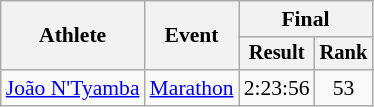<table class="wikitable" style="font-size:90%;">
<tr>
<th rowspan="2">Athlete</th>
<th rowspan="2">Event</th>
<th colspan="2">Final</th>
</tr>
<tr style="font-size:95%">
<th>Result</th>
<th>Rank</th>
</tr>
<tr align=center>
<td align=left><a href='#'>João N'Tyamba</a></td>
<td align=left><a href='#'>Marathon</a></td>
<td>2:23:56</td>
<td>53</td>
</tr>
</table>
